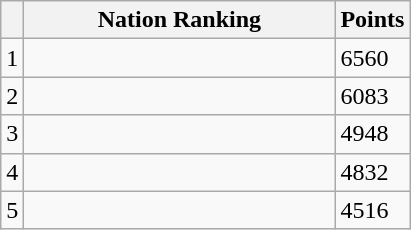<table class="wikitable col3right">
<tr>
<th></th>
<th style="width:200px; white-space:nowrap;">Nation Ranking</th>
<th style="width:20px;">Points</th>
</tr>
<tr>
<td>1</td>
<td></td>
<td>6560</td>
</tr>
<tr>
<td>2</td>
<td></td>
<td>6083</td>
</tr>
<tr>
<td>3</td>
<td></td>
<td>4948</td>
</tr>
<tr>
<td>4</td>
<td></td>
<td>4832</td>
</tr>
<tr>
<td>5</td>
<td></td>
<td>4516</td>
</tr>
</table>
